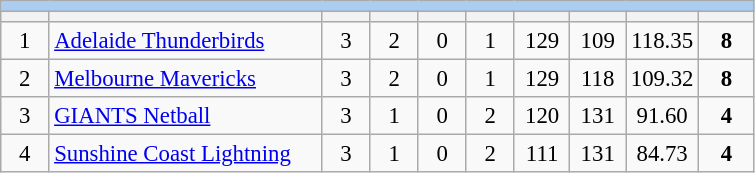<table class="wikitable" style="text-align:center; font-size:95%">
<tr>
<td colspan=10 style="background-color:#ABCDEF"></td>
</tr>
<tr>
<th width="25"></th>
<th width="175"></th>
<th width="25"></th>
<th width="25"></th>
<th width="25"></th>
<th width="25"></th>
<th width="30"></th>
<th width="30"></th>
<th width="30"></th>
<th width="30"></th>
</tr>
<tr>
<td>1</td>
<td style="text-align:left;"><a href='#'>Adelaide Thunderbirds</a></td>
<td>3</td>
<td>2</td>
<td>0</td>
<td>1</td>
<td>129</td>
<td>109</td>
<td>118.35</td>
<td><strong>8</strong></td>
</tr>
<tr>
<td>2</td>
<td style="text-align:left;"><a href='#'>Melbourne Mavericks</a></td>
<td>3</td>
<td>2</td>
<td>0</td>
<td>1</td>
<td>129</td>
<td>118</td>
<td>109.32</td>
<td><strong>8</strong></td>
</tr>
<tr>
<td>3</td>
<td style="text-align:left;"><a href='#'>GIANTS Netball</a></td>
<td>3</td>
<td>1</td>
<td>0</td>
<td>2</td>
<td>120</td>
<td>131</td>
<td>91.60</td>
<td><strong>4</strong></td>
</tr>
<tr>
<td>4</td>
<td style="text-align:left;"><a href='#'>Sunshine Coast Lightning</a></td>
<td>3</td>
<td>1</td>
<td>0</td>
<td>2</td>
<td>111</td>
<td>131</td>
<td>84.73</td>
<td><strong>4</strong></td>
</tr>
</table>
